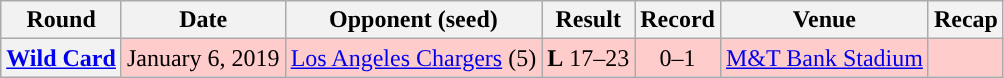<table class="wikitable" style="text-align:center">
<tr>
<th>Round</th>
<th>Date</th>
<th>Opponent (seed)</th>
<th>Result</th>
<th>Record</th>
<th>Venue</th>
<th>Recap</th>
</tr>
<tr style="background:#fcc">
<th><a href='#'>Wild Card</a></th>
<td>January 6, 2019</td>
<td><a href='#'>Los Angeles Chargers</a> (5)</td>
<td><strong>L</strong> 17–23</td>
<td>0–1</td>
<td><a href='#'>M&T Bank Stadium</a></td>
<td></td>
</tr>
</table>
